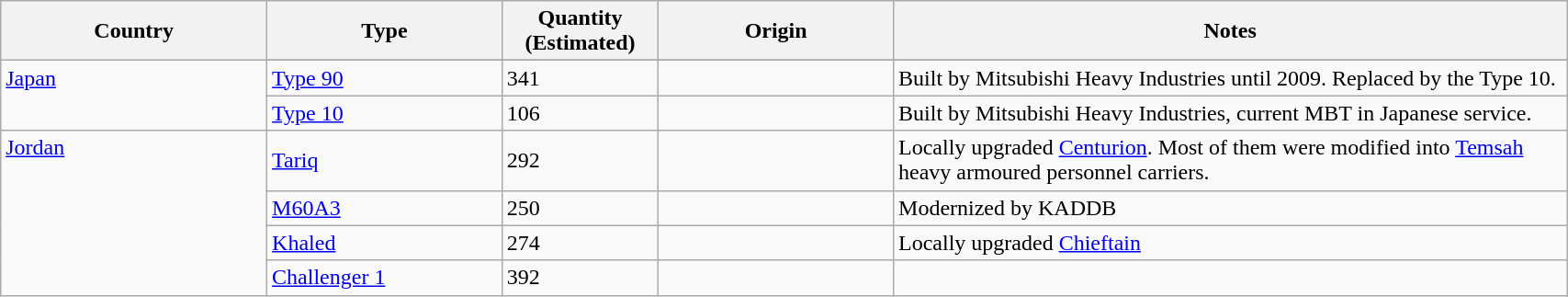<table class="wikitable" Width="90%">
<tr>
<th width="17%">Country</th>
<th width="15%">Type</th>
<th width="10%">Quantity (Estimated)</th>
<th width="15%">Origin</th>
<th>Notes</th>
</tr>
<tr>
<td rowspan="3" valign="top"><a href='#'>Japan</a></td>
</tr>
<tr>
<td><a href='#'>Type 90</a></td>
<td>341</td>
<td></td>
<td>Built by Mitsubishi Heavy Industries until 2009. Replaced by the Type 10.</td>
</tr>
<tr>
<td><a href='#'>Type 10</a></td>
<td>106</td>
<td></td>
<td>Built by Mitsubishi Heavy Industries, current MBT in Japanese service.</td>
</tr>
<tr>
<td rowspan="4" valign="top"><a href='#'>Jordan</a></td>
<td><a href='#'>Tariq</a></td>
<td>292</td>
<td></td>
<td>Locally upgraded <a href='#'>Centurion</a>. Most of them were modified into <a href='#'>Temsah</a> heavy armoured personnel carriers.</td>
</tr>
<tr>
<td><a href='#'>M60A3</a></td>
<td>250</td>
<td></td>
<td>Modernized by KADDB</td>
</tr>
<tr>
<td><a href='#'>Khaled</a></td>
<td>274</td>
<td></td>
<td>Locally upgraded <a href='#'>Chieftain</a></td>
</tr>
<tr>
<td><a href='#'>Challenger 1</a></td>
<td>392</td>
<td></td>
<td></td>
</tr>
</table>
